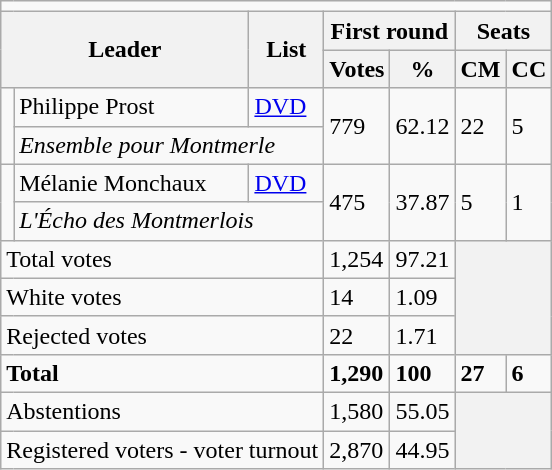<table class="wikitable">
<tr>
<td colspan="7"></td>
</tr>
<tr>
<th colspan="2" rowspan="2">Leader</th>
<th rowspan="2">List</th>
<th colspan="2">First round</th>
<th colspan="2">Seats</th>
</tr>
<tr>
<th>Votes</th>
<th>%</th>
<th>CM</th>
<th>CC</th>
</tr>
<tr>
<td rowspan="2" bgcolor=></td>
<td>Philippe Prost</td>
<td><a href='#'>DVD</a></td>
<td rowspan="2">779</td>
<td rowspan="2">62.12</td>
<td rowspan="2">22</td>
<td rowspan="2">5</td>
</tr>
<tr>
<td colspan="2"><em>Ensemble pour Montmerle</em></td>
</tr>
<tr>
<td rowspan="2" bgcolor=></td>
<td>Mélanie Monchaux</td>
<td><a href='#'>DVD</a></td>
<td rowspan="2">475</td>
<td rowspan="2">37.87</td>
<td rowspan="2">5</td>
<td rowspan="2">1</td>
</tr>
<tr>
<td colspan="2"><em>L'Écho des Montmerlois</em></td>
</tr>
<tr>
<td colspan="3">Total votes</td>
<td>1,254</td>
<td>97.21</td>
<th colspan="2" rowspan="3"></th>
</tr>
<tr>
<td colspan="3">White votes</td>
<td>14</td>
<td>1.09</td>
</tr>
<tr>
<td colspan="3">Rejected votes</td>
<td>22</td>
<td>1.71</td>
</tr>
<tr>
<td colspan="3"><strong>Total</strong></td>
<td><strong>1,290</strong></td>
<td><strong>100</strong></td>
<td><strong>27</strong></td>
<td><strong>6</strong></td>
</tr>
<tr>
<td colspan="3">Abstentions</td>
<td>1,580</td>
<td>55.05</td>
<th colspan="2" rowspan="2"></th>
</tr>
<tr>
<td colspan="3">Registered voters - voter turnout</td>
<td>2,870</td>
<td>44.95</td>
</tr>
</table>
